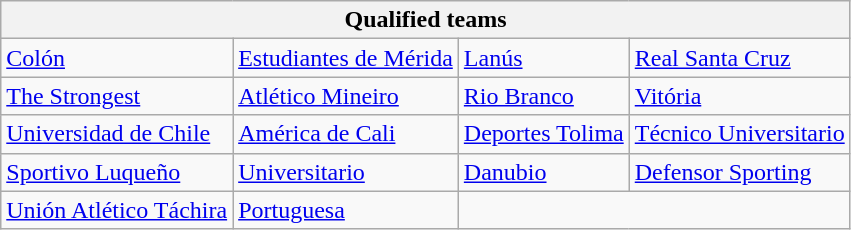<table class="wikitable">
<tr>
<th colspan=4>Qualified teams</th>
</tr>
<tr>
<td> <a href='#'>Colón</a></td>
<td> <a href='#'>Estudiantes de Mérida</a></td>
<td> <a href='#'>Lanús</a></td>
<td> <a href='#'>Real Santa Cruz</a></td>
</tr>
<tr>
<td> <a href='#'>The Strongest</a></td>
<td> <a href='#'>Atlético Mineiro</a></td>
<td> <a href='#'>Rio Branco</a></td>
<td> <a href='#'>Vitória</a></td>
</tr>
<tr>
<td> <a href='#'>Universidad de Chile</a></td>
<td> <a href='#'>América de Cali</a></td>
<td> <a href='#'>Deportes Tolima</a></td>
<td> <a href='#'>Técnico Universitario</a></td>
</tr>
<tr>
<td> <a href='#'>Sportivo Luqueño</a></td>
<td> <a href='#'>Universitario</a></td>
<td> <a href='#'>Danubio</a></td>
<td> <a href='#'>Defensor Sporting</a></td>
</tr>
<tr>
<td> <a href='#'>Unión Atlético Táchira</a></td>
<td> <a href='#'>Portuguesa</a></td>
</tr>
</table>
